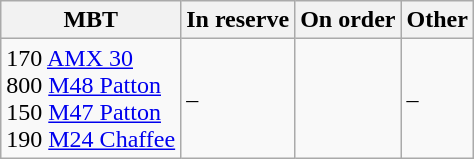<table class="wikitable">
<tr>
<th>MBT</th>
<th>In reserve</th>
<th>On order</th>
<th>Other</th>
</tr>
<tr>
<td>170  <a href='#'>AMX 30</a> <br>800  <a href='#'>M48 Patton</a><br>150  <a href='#'>M47 Patton</a><br>190  <a href='#'>M24 Chaffee</a></td>
<td>–</td>
<td></td>
<td>–</td>
</tr>
</table>
